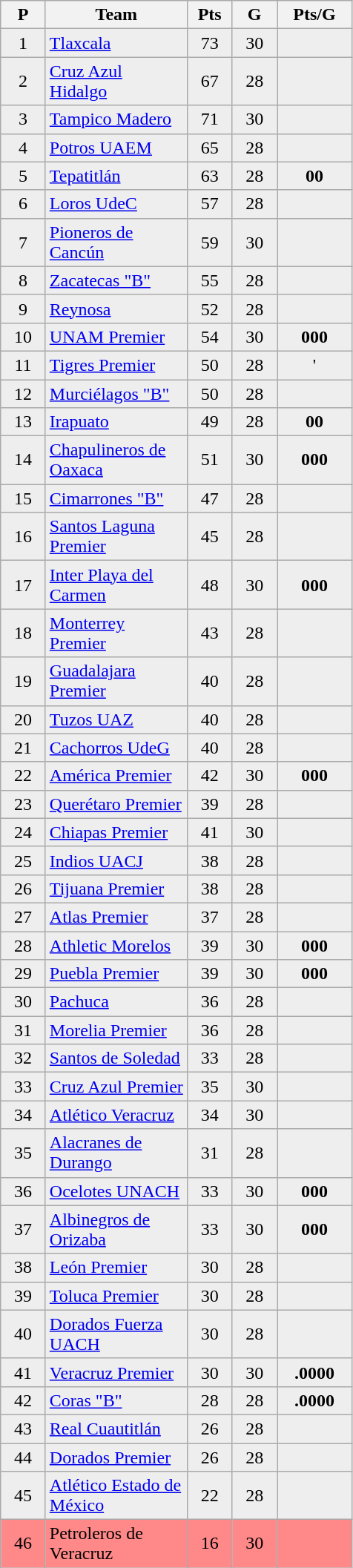<table class="wikitable" style="text-align: center;">
<tr>
<th width=33>P</th>
<th width=120>Team</th>
<th width=33>Pts</th>
<th width=33>G</th>
<th width=60>Pts/G</th>
</tr>
<tr bgcolor=#EEEEEE>
<td>1</td>
<td align=left><a href='#'>Tlaxcala</a></td>
<td>73</td>
<td>30</td>
<td><strong></strong></td>
</tr>
<tr bgcolor=#EEEEEE>
<td>2</td>
<td align=left><a href='#'>Cruz Azul Hidalgo</a></td>
<td>67</td>
<td>28</td>
<td><strong></strong></td>
</tr>
<tr bgcolor=#EEEEEE>
<td>3</td>
<td align=left><a href='#'>Tampico Madero</a></td>
<td>71</td>
<td>30</td>
<td><strong></strong></td>
</tr>
<tr bgcolor=#EEEEEE>
<td>4</td>
<td align=left><a href='#'>Potros UAEM</a></td>
<td>65</td>
<td>28</td>
<td><strong></strong></td>
</tr>
<tr bgcolor=#EEEEEE>
<td>5</td>
<td align=left><a href='#'>Tepatitlán</a></td>
<td>63</td>
<td>28</td>
<td><strong>00</strong></td>
</tr>
<tr bgcolor=#EEEEEE>
<td>6</td>
<td align=left><a href='#'>Loros UdeC</a></td>
<td>57</td>
<td>28</td>
<td><strong></strong></td>
</tr>
<tr bgcolor=#EEEEEE>
<td>7</td>
<td align=left><a href='#'>Pioneros de Cancún</a></td>
<td>59</td>
<td>30</td>
<td><strong></strong></td>
</tr>
<tr bgcolor=#EEEEEE>
<td>8</td>
<td align=left><a href='#'>Zacatecas "B"</a></td>
<td>55</td>
<td>28</td>
<td><strong></strong></td>
</tr>
<tr bgcolor=#EEEEEE>
<td>9</td>
<td align=left><a href='#'>Reynosa</a></td>
<td>52</td>
<td>28</td>
<td><strong></strong></td>
</tr>
<tr bgcolor=#EEEEEE>
<td>10</td>
<td align=left><a href='#'>UNAM Premier</a></td>
<td>54</td>
<td>30</td>
<td><strong>000</strong></td>
</tr>
<tr bgcolor=#EEEEEE>
<td>11</td>
<td align=left><a href='#'>Tigres Premier</a></td>
<td>50</td>
<td>28</td>
<td><strong></strong>'</td>
</tr>
<tr bgcolor=#EEEEEE>
<td>12</td>
<td align=left><a href='#'>Murciélagos "B"</a></td>
<td>50</td>
<td>28</td>
<td><strong></strong></td>
</tr>
<tr bgcolor=#EEEEEE>
<td>13</td>
<td align=left><a href='#'>Irapuato</a></td>
<td>49</td>
<td>28</td>
<td><strong>00</strong></td>
</tr>
<tr bgcolor=#EEEEEE>
<td>14</td>
<td align=left><a href='#'>Chapulineros de Oaxaca</a></td>
<td>51</td>
<td>30</td>
<td><strong>000</strong></td>
</tr>
<tr bgcolor=#EEEEEE>
<td>15</td>
<td align=left><a href='#'>Cimarrones "B"</a></td>
<td>47</td>
<td>28</td>
<td><strong></strong></td>
</tr>
<tr bgcolor=#EEEEEE>
<td>16</td>
<td align=left><a href='#'>Santos Laguna Premier</a></td>
<td>45</td>
<td>28</td>
<td><strong></strong></td>
</tr>
<tr bgcolor=#EEEEEE>
<td>17</td>
<td align=left><a href='#'>Inter Playa del Carmen</a></td>
<td>48</td>
<td>30</td>
<td><strong>000</strong></td>
</tr>
<tr bgcolor=#EEEEEE>
<td>18</td>
<td align=left><a href='#'>Monterrey Premier</a></td>
<td>43</td>
<td>28</td>
<td><strong></strong></td>
</tr>
<tr bgcolor=#EEEEEE>
<td>19</td>
<td align=left><a href='#'>Guadalajara Premier</a></td>
<td>40</td>
<td>28</td>
<td><strong></strong></td>
</tr>
<tr bgcolor=#EEEEEE>
<td>20</td>
<td align=left><a href='#'>Tuzos UAZ</a></td>
<td>40</td>
<td>28</td>
<td><strong></strong></td>
</tr>
<tr bgcolor=#EEEEEE>
<td>21</td>
<td align=left><a href='#'>Cachorros UdeG</a></td>
<td>40</td>
<td>28</td>
<td><strong></strong></td>
</tr>
<tr bgcolor=#EEEEEE>
<td>22</td>
<td align=left><a href='#'>América Premier</a></td>
<td>42</td>
<td>30</td>
<td><strong>000</strong></td>
</tr>
<tr bgcolor=#EEEEEE>
<td>23</td>
<td align=left><a href='#'>Querétaro Premier</a></td>
<td>39</td>
<td>28</td>
<td><strong></strong></td>
</tr>
<tr bgcolor=#EEEEEE>
<td>24</td>
<td align=left><a href='#'>Chiapas Premier</a></td>
<td>41</td>
<td>30</td>
<td><strong></strong></td>
</tr>
<tr bgcolor=#EEEEEE>
<td>25</td>
<td align=left><a href='#'>Indios UACJ</a></td>
<td>38</td>
<td>28</td>
<td><strong></strong></td>
</tr>
<tr bgcolor=#EEEEEE>
<td>26</td>
<td align=left><a href='#'>Tijuana Premier</a></td>
<td>38</td>
<td>28</td>
<td><strong></strong></td>
</tr>
<tr bgcolor=#EEEEEE>
<td>27</td>
<td align=left><a href='#'>Atlas Premier</a></td>
<td>37</td>
<td>28</td>
<td><strong></strong></td>
</tr>
<tr bgcolor=#EEEEEE>
<td>28</td>
<td align=left><a href='#'>Athletic Morelos</a></td>
<td>39</td>
<td>30</td>
<td><strong>000</strong></td>
</tr>
<tr bgcolor=#EEEEEE>
<td>29</td>
<td align=left><a href='#'>Puebla Premier</a></td>
<td>39</td>
<td>30</td>
<td><strong>000</strong></td>
</tr>
<tr bgcolor=#EEEEEE>
<td>30</td>
<td align=left><a href='#'>Pachuca</a></td>
<td>36</td>
<td>28</td>
<td><strong></strong></td>
</tr>
<tr bgcolor=#EEEEEE>
<td>31</td>
<td align=left><a href='#'>Morelia Premier</a></td>
<td>36</td>
<td>28</td>
<td><strong></strong></td>
</tr>
<tr bgcolor=#EEEEEE>
<td>32</td>
<td align=left><a href='#'>Santos de Soledad</a></td>
<td>33</td>
<td>28</td>
<td><strong></strong></td>
</tr>
<tr bgcolor=#EEEEEE>
<td>33</td>
<td align=left><a href='#'>Cruz Azul Premier</a></td>
<td>35</td>
<td>30</td>
<td><strong></strong></td>
</tr>
<tr bgcolor=#EEEEEE>
<td>34</td>
<td align=left><a href='#'>Atlético Veracruz</a></td>
<td>34</td>
<td>30</td>
<td><strong></strong></td>
</tr>
<tr bgcolor=#EEEEEE>
<td>35</td>
<td align=left><a href='#'>Alacranes de Durango</a></td>
<td>31</td>
<td>28</td>
<td><strong></strong></td>
</tr>
<tr bgcolor=#EEEEEE>
<td>36</td>
<td align=left><a href='#'>Ocelotes UNACH</a></td>
<td>33</td>
<td>30</td>
<td><strong>000</strong></td>
</tr>
<tr bgcolor=#EEEEEE>
<td>37</td>
<td align=left><a href='#'>Albinegros de Orizaba</a></td>
<td>33</td>
<td>30</td>
<td><strong>000</strong></td>
</tr>
<tr bgcolor=#EEEEEE>
<td>38</td>
<td align=left><a href='#'>León Premier</a></td>
<td>30</td>
<td>28</td>
<td><strong></strong></td>
</tr>
<tr bgcolor=#EEEEEE>
<td>39</td>
<td align=left><a href='#'>Toluca Premier</a></td>
<td>30</td>
<td>28</td>
<td><strong></strong></td>
</tr>
<tr bgcolor=#EEEEEE>
<td>40</td>
<td align=left><a href='#'>Dorados Fuerza UACH</a></td>
<td>30</td>
<td>28</td>
<td><strong></strong></td>
</tr>
<tr bgcolor=#EEEEEE>
<td>41</td>
<td align=left><a href='#'>Veracruz Premier</a></td>
<td>30</td>
<td>30</td>
<td><strong>.0000</strong></td>
</tr>
<tr bgcolor=#EEEEEE>
<td>42</td>
<td align=left><a href='#'>Coras "B"</a></td>
<td>28</td>
<td>28</td>
<td><strong>.0000</strong></td>
</tr>
<tr bgcolor=#EEEEEE>
<td>43</td>
<td align=left><a href='#'>Real Cuautitlán</a></td>
<td>26</td>
<td>28</td>
<td><strong></strong></td>
</tr>
<tr bgcolor=#EEEEEE>
<td>44</td>
<td align=left><a href='#'>Dorados Premier</a></td>
<td>26</td>
<td>28</td>
<td><strong></strong></td>
</tr>
<tr bgcolor=#EEEEEE>
<td>45</td>
<td align=left><a href='#'>Atlético Estado de México</a></td>
<td>22</td>
<td>28</td>
<td><strong></strong></td>
</tr>
<tr bgcolor=#FF8888>
<td>46</td>
<td align=left>Petroleros de Veracruz</td>
<td>16</td>
<td>30</td>
<td><strong></strong></td>
</tr>
</table>
